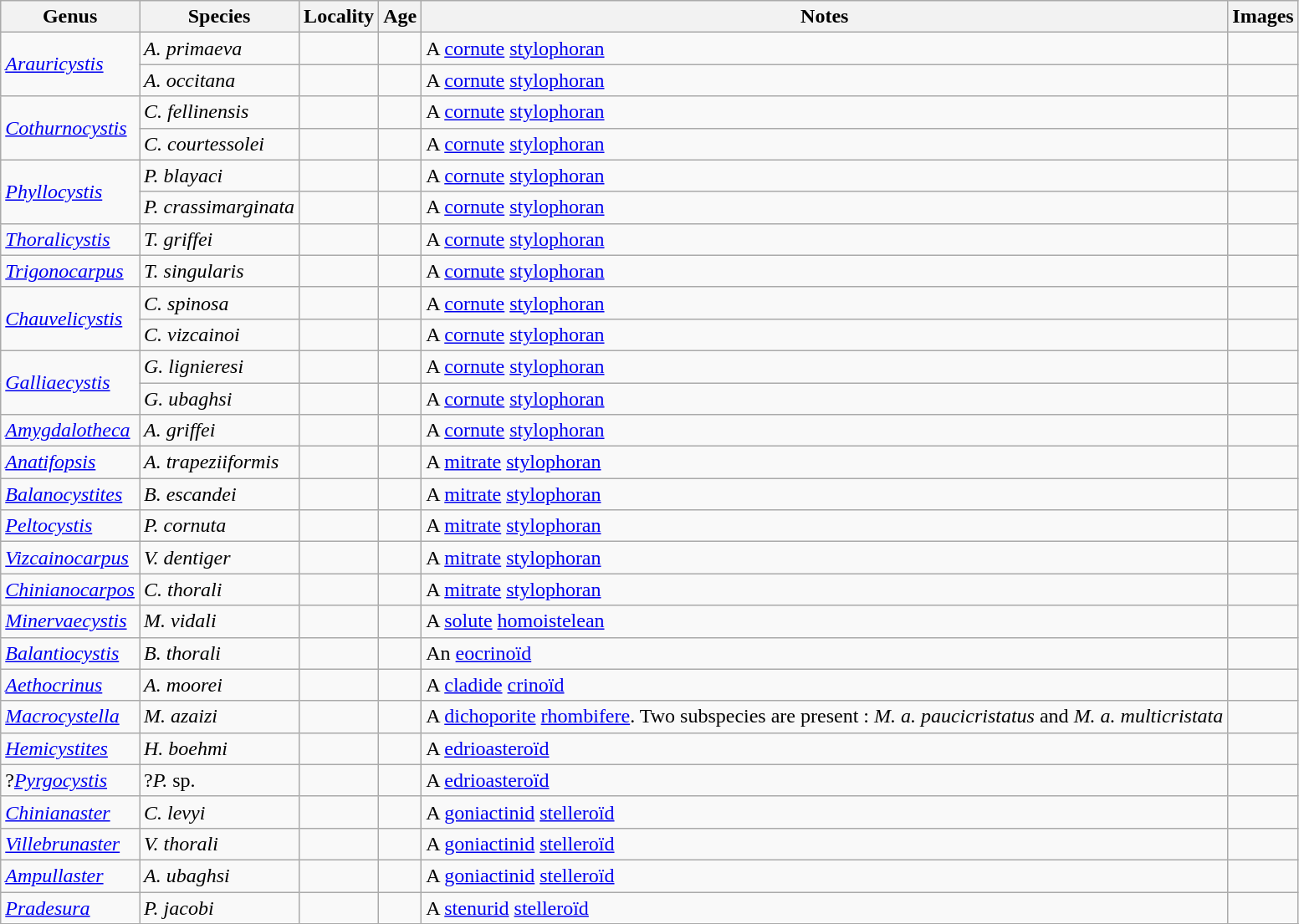<table class="wikitable sortable">
<tr>
<th>Genus</th>
<th>Species</th>
<th>Locality</th>
<th>Age</th>
<th>Notes</th>
<th>Images</th>
</tr>
<tr>
<td rowspan="2"><em><a href='#'>Arauricystis</a></em></td>
<td><em>A. primaeva</em></td>
<td align="center"></td>
<td></td>
<td>A <a href='#'>cornute</a> <a href='#'>stylophoran</a></td>
<td></td>
</tr>
<tr>
<td><em>A. occitana</em></td>
<td align="center"></td>
<td></td>
<td>A <a href='#'>cornute</a> <a href='#'>stylophoran</a></td>
<td></td>
</tr>
<tr>
<td rowspan="2"><em><a href='#'>Cothurnocystis</a></em></td>
<td><em>C. fellinensis</em></td>
<td align="center"></td>
<td></td>
<td>A <a href='#'>cornute</a> <a href='#'>stylophoran</a></td>
<td></td>
</tr>
<tr>
<td><em>C. courtessolei</em></td>
<td align="center"></td>
<td></td>
<td>A <a href='#'>cornute</a> <a href='#'>stylophoran</a></td>
<td></td>
</tr>
<tr>
<td rowspan="2"><em><a href='#'>Phyllocystis</a></em></td>
<td><em>P. blayaci</em></td>
<td align="center"></td>
<td></td>
<td>A <a href='#'>cornute</a> <a href='#'>stylophoran</a></td>
<td></td>
</tr>
<tr>
<td><em>P. crassimarginata</em></td>
<td align="center"></td>
<td></td>
<td>A <a href='#'>cornute</a> <a href='#'>stylophoran</a></td>
<td></td>
</tr>
<tr>
<td><em><a href='#'>Thoralicystis</a></em></td>
<td><em>T. griffei</em></td>
<td align="center"></td>
<td></td>
<td>A <a href='#'>cornute</a> <a href='#'>stylophoran</a></td>
<td></td>
</tr>
<tr>
<td><em><a href='#'>Trigonocarpus</a></em></td>
<td><em>T. singularis</em></td>
<td align="center"></td>
<td></td>
<td>A <a href='#'>cornute</a> <a href='#'>stylophoran</a></td>
<td></td>
</tr>
<tr>
<td rowspan="2"><em><a href='#'>Chauvelicystis</a></em></td>
<td><em>C. spinosa</em></td>
<td align="center"></td>
<td></td>
<td>A <a href='#'>cornute</a> <a href='#'>stylophoran</a></td>
<td></td>
</tr>
<tr>
<td><em>C. vizcainoi</em></td>
<td align="center"></td>
<td></td>
<td>A <a href='#'>cornute</a> <a href='#'>stylophoran</a></td>
<td></td>
</tr>
<tr>
<td rowspan="2"><em><a href='#'>Galliaecystis</a></em></td>
<td><em>G. lignieresi</em></td>
<td align="center"></td>
<td></td>
<td>A <a href='#'>cornute</a> <a href='#'>stylophoran</a></td>
<td></td>
</tr>
<tr>
<td><em>G. ubaghsi</em></td>
<td align="center"></td>
<td></td>
<td>A <a href='#'>cornute</a> <a href='#'>stylophoran</a></td>
<td></td>
</tr>
<tr>
<td><em><a href='#'>Amygdalotheca</a></em></td>
<td><em>A. griffei</em></td>
<td align="center"></td>
<td></td>
<td>A <a href='#'>cornute</a> <a href='#'>stylophoran</a></td>
<td></td>
</tr>
<tr>
<td><em><a href='#'>Anatifopsis</a></em></td>
<td><em>A. trapeziiformis</em></td>
<td align="center"></td>
<td></td>
<td>A <a href='#'>mitrate</a> <a href='#'>stylophoran</a></td>
<td></td>
</tr>
<tr>
<td><em><a href='#'>Balanocystites</a></em></td>
<td><em>B. escandei</em></td>
<td align="center"></td>
<td></td>
<td>A <a href='#'>mitrate</a> <a href='#'>stylophoran</a></td>
<td></td>
</tr>
<tr>
<td><em><a href='#'>Peltocystis</a></em></td>
<td><em>P. cornuta</em></td>
<td align="center"></td>
<td></td>
<td>A <a href='#'>mitrate</a> <a href='#'>stylophoran</a></td>
<td></td>
</tr>
<tr>
<td><em><a href='#'>Vizcainocarpus</a></em></td>
<td><em>V. dentiger</em></td>
<td align="center"></td>
<td></td>
<td>A <a href='#'>mitrate</a> <a href='#'>stylophoran</a></td>
<td></td>
</tr>
<tr>
<td><em><a href='#'>Chinianocarpos</a></em></td>
<td><em>C. thorali</em></td>
<td align="center"></td>
<td></td>
<td>A <a href='#'>mitrate</a> <a href='#'>stylophoran</a></td>
<td></td>
</tr>
<tr>
<td><em><a href='#'>Minervaecystis</a></em></td>
<td><em>M. vidali</em></td>
<td align="center"></td>
<td></td>
<td>A <a href='#'>solute</a> <a href='#'>homoistelean</a></td>
<td></td>
</tr>
<tr>
<td><em><a href='#'>Balantiocystis</a></em></td>
<td><em>B. thorali</em></td>
<td align="center"></td>
<td></td>
<td>An <a href='#'>eocrinoïd</a></td>
<td></td>
</tr>
<tr>
<td><em><a href='#'>Aethocrinus</a></em></td>
<td><em>A. moorei</em></td>
<td align="center"></td>
<td></td>
<td>A <a href='#'>cladide</a> <a href='#'>crinoïd</a></td>
<td></td>
</tr>
<tr>
<td><em><a href='#'>Macrocystella</a></em></td>
<td><em>M. azaizi</em></td>
<td align="center"></td>
<td></td>
<td>A <a href='#'>dichoporite</a> <a href='#'>rhombifere</a>. Two subspecies are present : <em>M. a. paucicristatus</em> and <em>M. a. multicristata</em> </td>
<td></td>
</tr>
<tr>
<td><em><a href='#'>Hemicystites</a></em></td>
<td><em>H. boehmi</em></td>
<td align="center"></td>
<td></td>
<td>A <a href='#'>edrioasteroïd</a></td>
<td></td>
</tr>
<tr>
<td>?<em><a href='#'>Pyrgocystis</a></em></td>
<td>?<em>P.</em> sp.</td>
<td align="center"></td>
<td></td>
<td>A <a href='#'>edrioasteroïd</a></td>
<td></td>
</tr>
<tr>
<td><em><a href='#'>Chinianaster</a></em></td>
<td><em>C. levyi</em></td>
<td align="center"></td>
<td></td>
<td>A <a href='#'>goniactinid</a> <a href='#'>stelleroïd</a></td>
<td></td>
</tr>
<tr>
<td><em><a href='#'>Villebrunaster</a></em></td>
<td><em>V. thorali</em></td>
<td align="center"></td>
<td></td>
<td>A <a href='#'>goniactinid</a> <a href='#'>stelleroïd</a></td>
<td></td>
</tr>
<tr>
<td><em><a href='#'>Ampullaster</a></em></td>
<td><em>A. ubaghsi</em></td>
<td align="center"></td>
<td></td>
<td>A <a href='#'>goniactinid</a> <a href='#'>stelleroïd</a></td>
<td></td>
</tr>
<tr>
<td><em><a href='#'>Pradesura</a></em></td>
<td><em>P. jacobi</em></td>
<td align="center"></td>
<td></td>
<td>A <a href='#'>stenurid</a> <a href='#'>stelleroïd</a></td>
<td></td>
</tr>
<tr>
</tr>
</table>
